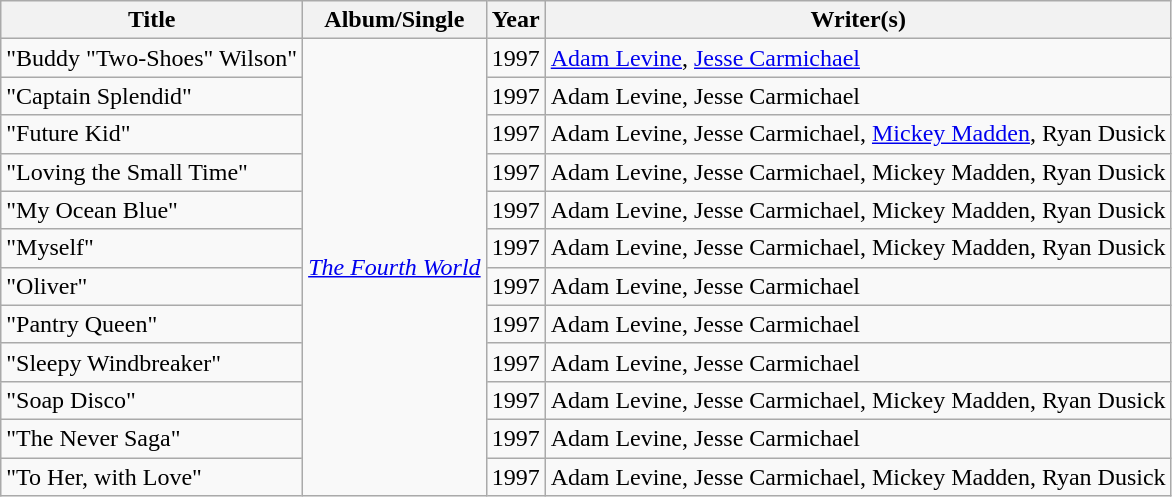<table class="wikitable sortable">
<tr>
<th>Title</th>
<th>Album/Single</th>
<th>Year</th>
<th>Writer(s)</th>
</tr>
<tr>
<td>"Buddy "Two-Shoes" Wilson"</td>
<td scope="row" rowspan="12"><em><a href='#'>The Fourth World</a></em></td>
<td>1997</td>
<td><a href='#'>Adam Levine</a>, <a href='#'>Jesse Carmichael</a></td>
</tr>
<tr>
<td>"Captain Splendid"</td>
<td>1997</td>
<td>Adam Levine, Jesse Carmichael</td>
</tr>
<tr>
<td>"Future Kid"</td>
<td>1997</td>
<td>Adam Levine, Jesse Carmichael, <a href='#'>Mickey Madden</a>, Ryan Dusick</td>
</tr>
<tr>
<td>"Loving the Small Time"</td>
<td>1997</td>
<td>Adam Levine, Jesse Carmichael, Mickey Madden, Ryan Dusick</td>
</tr>
<tr>
<td>"My Ocean Blue"</td>
<td>1997</td>
<td>Adam Levine, Jesse Carmichael, Mickey Madden, Ryan Dusick</td>
</tr>
<tr>
<td>"Myself"</td>
<td>1997</td>
<td>Adam Levine, Jesse Carmichael, Mickey Madden, Ryan Dusick</td>
</tr>
<tr>
<td>"Oliver"</td>
<td>1997</td>
<td>Adam Levine, Jesse Carmichael</td>
</tr>
<tr>
<td>"Pantry Queen"</td>
<td>1997</td>
<td>Adam Levine, Jesse Carmichael</td>
</tr>
<tr>
<td>"Sleepy Windbreaker"</td>
<td>1997</td>
<td>Adam Levine, Jesse Carmichael</td>
</tr>
<tr>
<td>"Soap Disco"</td>
<td>1997</td>
<td>Adam Levine, Jesse Carmichael, Mickey Madden, Ryan Dusick</td>
</tr>
<tr>
<td>"The Never Saga"</td>
<td>1997</td>
<td>Adam Levine, Jesse Carmichael</td>
</tr>
<tr>
<td>"To Her, with Love"</td>
<td>1997</td>
<td>Adam Levine, Jesse Carmichael, Mickey Madden, Ryan Dusick</td>
</tr>
</table>
